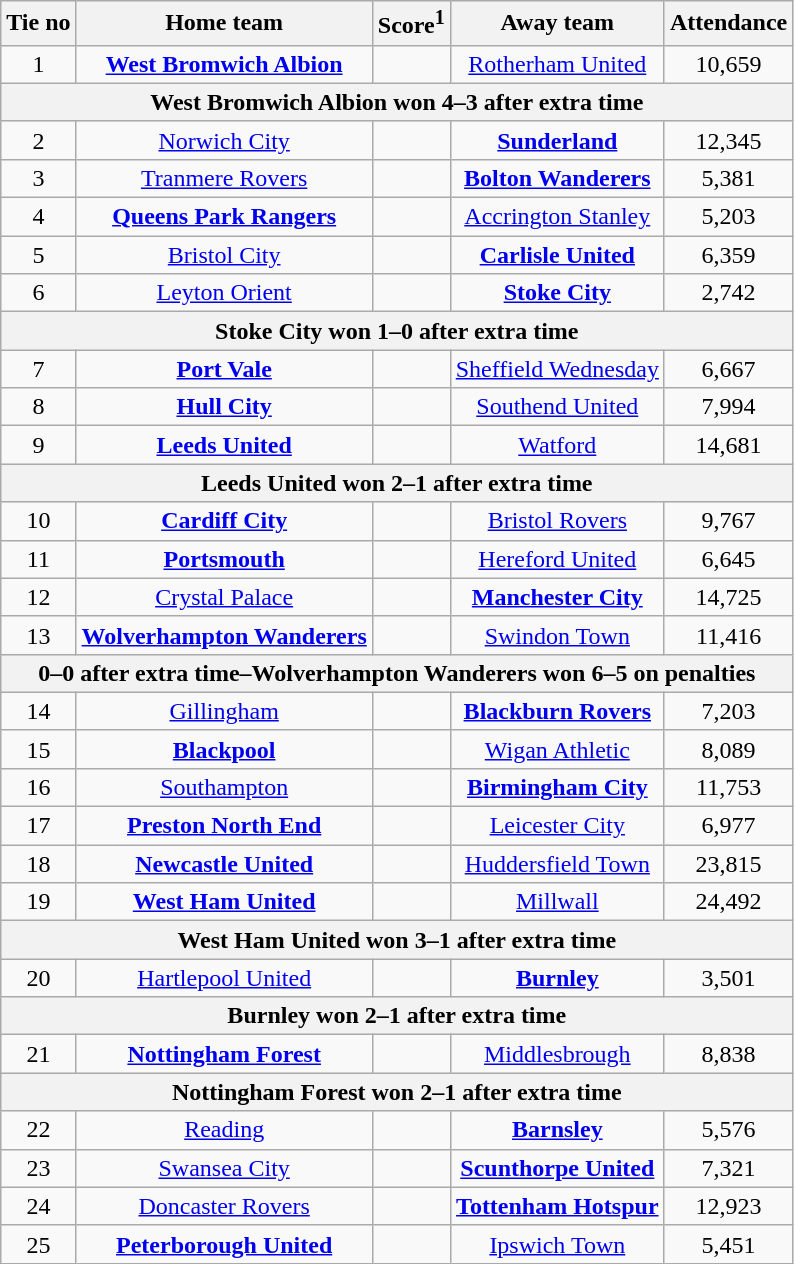<table class="wikitable" style="text-align: center">
<tr>
<th>Tie no</th>
<th>Home team</th>
<th>Score<sup>1</sup></th>
<th>Away team</th>
<th>Attendance</th>
</tr>
<tr>
<td>1</td>
<td><strong><a href='#'>West Bromwich Albion</a></strong></td>
<td></td>
<td><a href='#'>Rotherham United</a></td>
<td>10,659</td>
</tr>
<tr>
<th colspan="5"><strong>West Bromwich Albion won 4–3 after extra time</strong></th>
</tr>
<tr>
<td>2</td>
<td><a href='#'>Norwich City</a></td>
<td></td>
<td><strong><a href='#'>Sunderland</a></strong></td>
<td>12,345</td>
</tr>
<tr>
<td>3</td>
<td><a href='#'>Tranmere Rovers</a></td>
<td></td>
<td><strong><a href='#'>Bolton Wanderers</a></strong></td>
<td>5,381</td>
</tr>
<tr>
<td>4</td>
<td><strong><a href='#'>Queens Park Rangers</a></strong></td>
<td></td>
<td><a href='#'>Accrington Stanley</a></td>
<td>5,203</td>
</tr>
<tr>
<td>5</td>
<td><a href='#'>Bristol City</a></td>
<td></td>
<td><strong><a href='#'>Carlisle United</a></strong></td>
<td>6,359</td>
</tr>
<tr>
<td>6</td>
<td><a href='#'>Leyton Orient</a></td>
<td></td>
<td><strong><a href='#'>Stoke City</a></strong></td>
<td>2,742</td>
</tr>
<tr>
<th colspan="5"><strong>Stoke City won 1–0 after extra time</strong></th>
</tr>
<tr>
<td>7</td>
<td><strong><a href='#'>Port Vale</a></strong></td>
<td></td>
<td><a href='#'>Sheffield Wednesday</a></td>
<td>6,667</td>
</tr>
<tr>
<td>8</td>
<td><strong><a href='#'>Hull City</a></strong></td>
<td></td>
<td><a href='#'>Southend United</a></td>
<td>7,994</td>
</tr>
<tr>
<td>9</td>
<td><strong><a href='#'>Leeds United</a></strong></td>
<td></td>
<td><a href='#'>Watford</a></td>
<td>14,681</td>
</tr>
<tr>
<th colspan="5">Leeds United won 2–1 after extra time</th>
</tr>
<tr>
<td>10</td>
<td><strong><a href='#'>Cardiff City</a></strong></td>
<td></td>
<td><a href='#'>Bristol Rovers</a></td>
<td>9,767</td>
</tr>
<tr>
<td>11</td>
<td><strong><a href='#'>Portsmouth</a></strong></td>
<td></td>
<td><a href='#'>Hereford United</a></td>
<td>6,645</td>
</tr>
<tr>
<td>12</td>
<td><a href='#'>Crystal Palace</a></td>
<td></td>
<td><strong><a href='#'>Manchester City</a></strong></td>
<td>14,725</td>
</tr>
<tr>
<td>13</td>
<td><strong><a href='#'>Wolverhampton Wanderers</a></strong></td>
<td></td>
<td><a href='#'>Swindon Town</a></td>
<td>11,416</td>
</tr>
<tr>
<th colspan="5">0–0 after extra time–Wolverhampton Wanderers won 6–5 on penalties</th>
</tr>
<tr>
<td>14</td>
<td><a href='#'>Gillingham</a></td>
<td></td>
<td><strong><a href='#'>Blackburn Rovers</a></strong></td>
<td>7,203</td>
</tr>
<tr>
<td>15</td>
<td><strong><a href='#'>Blackpool</a></strong></td>
<td></td>
<td><a href='#'>Wigan Athletic</a></td>
<td>8,089</td>
</tr>
<tr>
<td>16</td>
<td><a href='#'>Southampton</a></td>
<td></td>
<td><strong><a href='#'>Birmingham City</a></strong></td>
<td>11,753</td>
</tr>
<tr>
<td>17</td>
<td><strong><a href='#'>Preston North End</a></strong></td>
<td></td>
<td><a href='#'>Leicester City</a></td>
<td>6,977</td>
</tr>
<tr>
<td>18</td>
<td><strong><a href='#'>Newcastle United</a></strong></td>
<td></td>
<td><a href='#'>Huddersfield Town</a></td>
<td>23,815</td>
</tr>
<tr>
<td>19</td>
<td><strong><a href='#'>West Ham United</a></strong></td>
<td></td>
<td><a href='#'>Millwall</a></td>
<td>24,492</td>
</tr>
<tr>
<th colspan="5">West Ham United won 3–1 after extra time</th>
</tr>
<tr>
<td>20</td>
<td><a href='#'>Hartlepool United</a></td>
<td></td>
<td><strong><a href='#'>Burnley</a></strong></td>
<td>3,501</td>
</tr>
<tr>
<th colspan="5">Burnley won 2–1 after extra time</th>
</tr>
<tr>
<td>21</td>
<td><strong><a href='#'>Nottingham Forest</a></strong></td>
<td></td>
<td><a href='#'>Middlesbrough</a></td>
<td>8,838</td>
</tr>
<tr>
<th colspan="5">Nottingham Forest won 2–1 after extra time</th>
</tr>
<tr>
<td>22</td>
<td><a href='#'>Reading</a></td>
<td></td>
<td><strong><a href='#'>Barnsley</a></strong></td>
<td>5,576</td>
</tr>
<tr>
<td>23</td>
<td><a href='#'>Swansea City</a></td>
<td></td>
<td><strong><a href='#'>Scunthorpe United</a></strong></td>
<td>7,321</td>
</tr>
<tr>
<td>24</td>
<td><a href='#'>Doncaster Rovers</a></td>
<td></td>
<td><strong><a href='#'>Tottenham Hotspur</a></strong></td>
<td>12,923</td>
</tr>
<tr>
<td>25</td>
<td><strong><a href='#'>Peterborough United</a></strong></td>
<td></td>
<td><a href='#'>Ipswich Town</a></td>
<td>5,451</td>
</tr>
</table>
